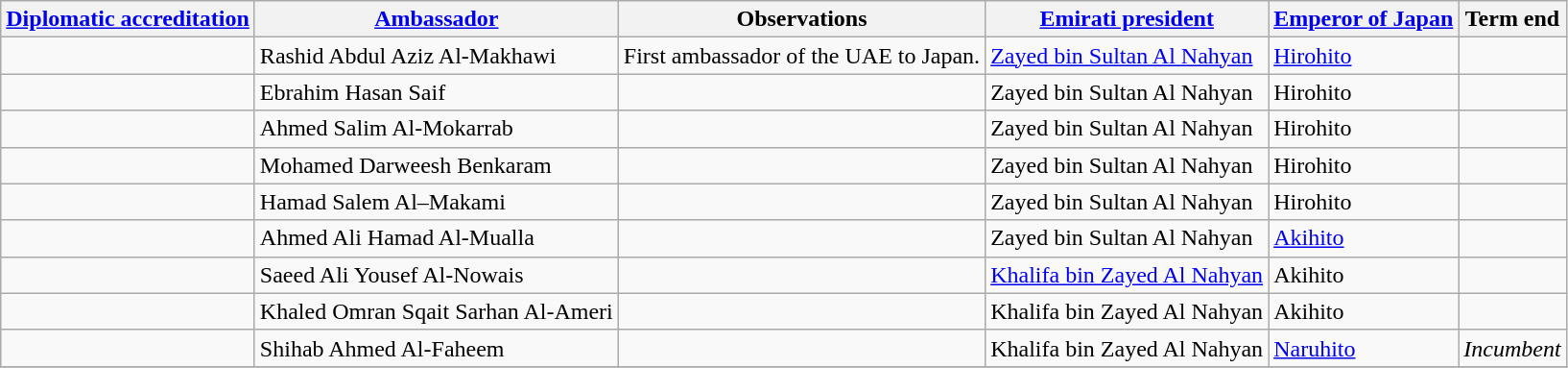<table class="wikitable sortable">
<tr>
<th><a href='#'>Diplomatic accreditation</a></th>
<th><a href='#'>Ambassador</a></th>
<th>Observations</th>
<th><a href='#'>Emirati president</a></th>
<th><a href='#'>Emperor of Japan</a></th>
<th>Term end</th>
</tr>
<tr>
<td></td>
<td>Rashid Abdul Aziz Al-Makhawi</td>
<td>First ambassador of the UAE to Japan.</td>
<td><a href='#'>Zayed bin Sultan Al Nahyan</a></td>
<td><a href='#'>Hirohito</a></td>
<td></td>
</tr>
<tr>
<td></td>
<td>Ebrahim Hasan Saif</td>
<td></td>
<td>Zayed bin Sultan Al Nahyan</td>
<td>Hirohito</td>
<td></td>
</tr>
<tr>
<td></td>
<td>Ahmed Salim Al-Mokarrab</td>
<td></td>
<td>Zayed bin Sultan Al Nahyan</td>
<td>Hirohito</td>
<td></td>
</tr>
<tr>
<td></td>
<td>Mohamed Darweesh Benkaram</td>
<td></td>
<td>Zayed bin Sultan Al Nahyan</td>
<td>Hirohito</td>
<td></td>
</tr>
<tr>
<td></td>
<td>Hamad Salem Al–Makami</td>
<td></td>
<td>Zayed bin Sultan Al Nahyan</td>
<td>Hirohito</td>
<td></td>
</tr>
<tr>
<td></td>
<td>Ahmed Ali Hamad Al-Mualla</td>
<td></td>
<td>Zayed bin Sultan Al Nahyan</td>
<td><a href='#'>Akihito</a></td>
<td></td>
</tr>
<tr>
<td></td>
<td>Saeed Ali Yousef Al-Nowais</td>
<td></td>
<td><a href='#'>Khalifa bin Zayed Al Nahyan</a></td>
<td>Akihito</td>
<td></td>
</tr>
<tr>
<td></td>
<td>Khaled Omran Sqait Sarhan Al-Ameri</td>
<td></td>
<td>Khalifa bin Zayed Al Nahyan</td>
<td>Akihito</td>
<td></td>
</tr>
<tr>
<td></td>
<td>Shihab Ahmed Al-Faheem</td>
<td></td>
<td>Khalifa bin Zayed Al Nahyan</td>
<td><a href='#'>Naruhito</a></td>
<td><em>Incumbent</em></td>
</tr>
<tr>
</tr>
</table>
